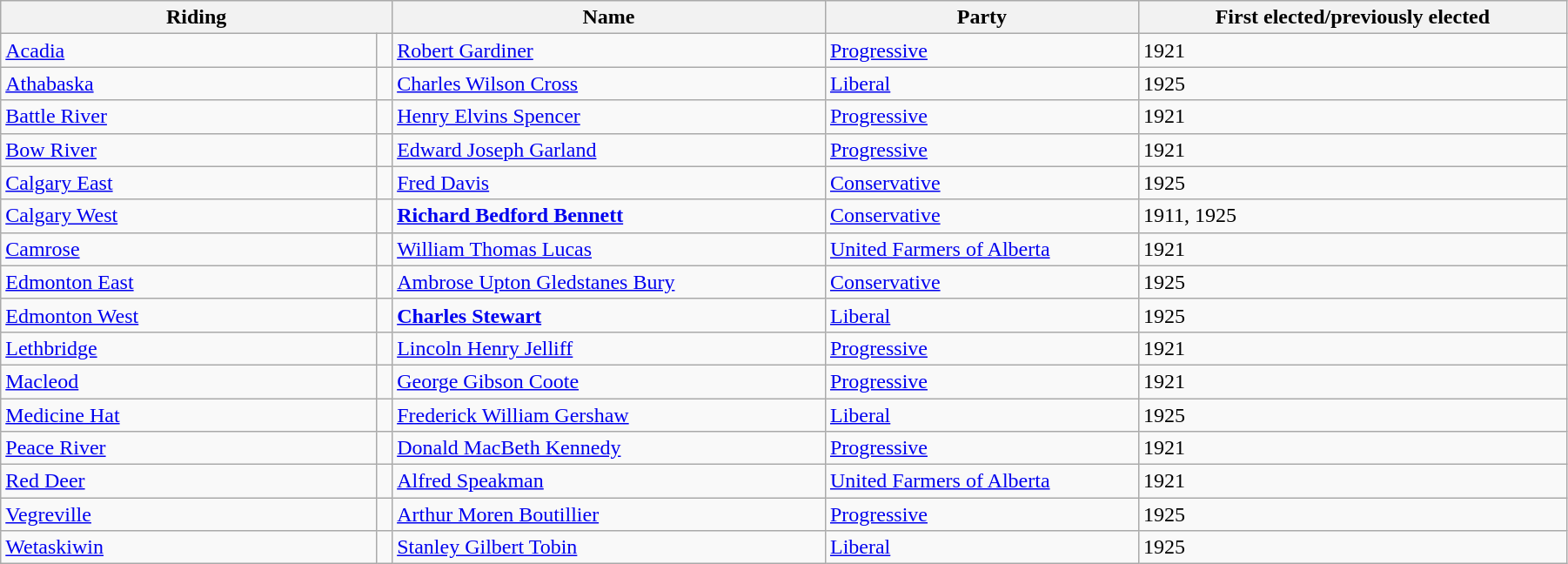<table class="wikitable" width=95%>
<tr>
<th colspan=2 width=25%>Riding</th>
<th>Name</th>
<th width=20%>Party</th>
<th>First elected/previously elected</th>
</tr>
<tr>
<td width=24%><a href='#'>Acadia</a></td>
<td></td>
<td><a href='#'>Robert Gardiner</a></td>
<td><a href='#'>Progressive</a></td>
<td>1921</td>
</tr>
<tr>
<td><a href='#'>Athabaska</a></td>
<td></td>
<td><a href='#'>Charles Wilson Cross</a></td>
<td><a href='#'>Liberal</a></td>
<td>1925</td>
</tr>
<tr>
<td><a href='#'>Battle River</a></td>
<td></td>
<td><a href='#'>Henry Elvins Spencer</a></td>
<td><a href='#'>Progressive</a></td>
<td>1921</td>
</tr>
<tr>
<td><a href='#'>Bow River</a></td>
<td></td>
<td><a href='#'>Edward Joseph Garland</a></td>
<td><a href='#'>Progressive</a></td>
<td>1921</td>
</tr>
<tr>
<td><a href='#'>Calgary East</a></td>
<td></td>
<td><a href='#'>Fred Davis</a></td>
<td><a href='#'>Conservative</a></td>
<td>1925</td>
</tr>
<tr>
<td><a href='#'>Calgary West</a></td>
<td></td>
<td><strong><a href='#'>Richard Bedford Bennett</a></strong></td>
<td><a href='#'>Conservative</a></td>
<td>1911, 1925</td>
</tr>
<tr>
<td><a href='#'>Camrose</a></td>
<td></td>
<td><a href='#'>William Thomas Lucas</a></td>
<td><a href='#'>United Farmers of Alberta</a></td>
<td>1921</td>
</tr>
<tr>
<td><a href='#'>Edmonton East</a></td>
<td></td>
<td><a href='#'>Ambrose Upton Gledstanes Bury</a></td>
<td><a href='#'>Conservative</a></td>
<td>1925</td>
</tr>
<tr>
<td><a href='#'>Edmonton West</a></td>
<td></td>
<td><strong><a href='#'>Charles Stewart</a></strong></td>
<td><a href='#'>Liberal</a></td>
<td>1925</td>
</tr>
<tr>
<td><a href='#'>Lethbridge</a></td>
<td></td>
<td><a href='#'>Lincoln Henry Jelliff</a></td>
<td><a href='#'>Progressive</a></td>
<td>1921</td>
</tr>
<tr>
<td><a href='#'>Macleod</a></td>
<td></td>
<td><a href='#'>George Gibson Coote</a></td>
<td><a href='#'>Progressive</a></td>
<td>1921</td>
</tr>
<tr>
<td><a href='#'>Medicine Hat</a></td>
<td></td>
<td><a href='#'>Frederick William Gershaw</a></td>
<td><a href='#'>Liberal</a></td>
<td>1925</td>
</tr>
<tr>
<td><a href='#'>Peace River</a></td>
<td></td>
<td><a href='#'>Donald MacBeth Kennedy</a></td>
<td><a href='#'>Progressive</a></td>
<td>1921</td>
</tr>
<tr>
<td><a href='#'>Red Deer</a></td>
<td></td>
<td><a href='#'>Alfred Speakman</a></td>
<td><a href='#'>United Farmers of Alberta</a></td>
<td>1921</td>
</tr>
<tr>
<td><a href='#'>Vegreville</a></td>
<td></td>
<td><a href='#'>Arthur Moren Boutillier</a></td>
<td><a href='#'>Progressive</a></td>
<td>1925</td>
</tr>
<tr>
<td><a href='#'>Wetaskiwin</a></td>
<td></td>
<td><a href='#'>Stanley Gilbert Tobin</a></td>
<td><a href='#'>Liberal</a></td>
<td>1925</td>
</tr>
</table>
